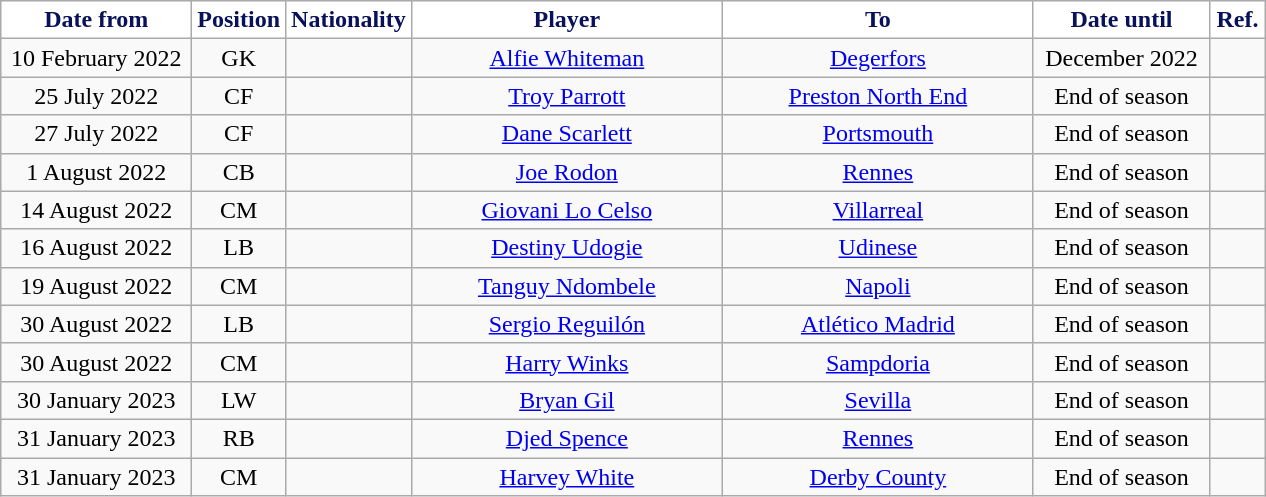<table class="wikitable" style="text-align:center">
<tr>
<th style="background:#FFFFFF; color:#081159; width:120px;">Date from</th>
<th style="background:#FFFFFF; color:#081159; width:50px;">Position</th>
<th style="background:#FFFFFF; color:#081159; width:50px;">Nationality</th>
<th style="background:#FFFFFF; color:#081159; width:200px;">Player</th>
<th style="background:#FFFFFF; color:#081159; width:200px;">To</th>
<th style="background:#FFFFFF; color:#081159; width:110px;">Date until</th>
<th style="background:#FFFFFF; color:#081159; width:30px;">Ref.</th>
</tr>
<tr>
<td>10 February 2022</td>
<td>GK</td>
<td></td>
<td><a href='#'>Alfie Whiteman</a></td>
<td> <a href='#'>Degerfors</a></td>
<td>December 2022</td>
<td></td>
</tr>
<tr>
<td>25 July 2022</td>
<td>CF</td>
<td></td>
<td><a href='#'>Troy Parrott</a></td>
<td> <a href='#'>Preston North End</a></td>
<td>End of season</td>
<td></td>
</tr>
<tr>
<td>27 July 2022</td>
<td>CF</td>
<td></td>
<td><a href='#'>Dane Scarlett</a></td>
<td> <a href='#'>Portsmouth</a></td>
<td>End of season</td>
<td></td>
</tr>
<tr>
<td>1 August 2022</td>
<td>CB</td>
<td></td>
<td><a href='#'>Joe Rodon</a></td>
<td> <a href='#'>Rennes</a></td>
<td>End of season</td>
<td></td>
</tr>
<tr>
<td>14 August 2022</td>
<td>CM</td>
<td></td>
<td><a href='#'>Giovani Lo Celso</a></td>
<td> <a href='#'>Villarreal</a></td>
<td>End of season</td>
<td></td>
</tr>
<tr>
<td>16 August 2022</td>
<td>LB</td>
<td></td>
<td><a href='#'>Destiny Udogie</a></td>
<td> <a href='#'>Udinese</a></td>
<td>End of season</td>
<td></td>
</tr>
<tr>
<td>19 August 2022</td>
<td>CM</td>
<td></td>
<td><a href='#'>Tanguy Ndombele</a></td>
<td> <a href='#'>Napoli</a></td>
<td>End of season</td>
<td></td>
</tr>
<tr>
<td>30 August 2022</td>
<td>LB</td>
<td></td>
<td><a href='#'>Sergio Reguilón</a></td>
<td> <a href='#'>Atlético Madrid</a></td>
<td>End of season</td>
<td></td>
</tr>
<tr>
<td>30 August 2022</td>
<td>CM</td>
<td></td>
<td><a href='#'>Harry Winks</a></td>
<td> <a href='#'>Sampdoria</a></td>
<td>End of season</td>
<td></td>
</tr>
<tr>
<td>30 January 2023</td>
<td>LW</td>
<td></td>
<td><a href='#'>Bryan Gil</a></td>
<td> <a href='#'>Sevilla</a></td>
<td>End of season</td>
<td></td>
</tr>
<tr>
<td>31 January 2023</td>
<td>RB</td>
<td></td>
<td><a href='#'>Djed Spence</a></td>
<td> <a href='#'>Rennes</a></td>
<td>End of season</td>
<td></td>
</tr>
<tr>
<td>31 January 2023</td>
<td>CM</td>
<td></td>
<td><a href='#'>Harvey White</a></td>
<td> <a href='#'>Derby County</a></td>
<td>End of season</td>
<td></td>
</tr>
</table>
